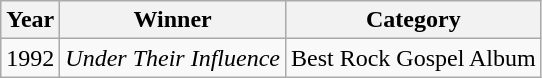<table class="wikitable">
<tr>
<th>Year</th>
<th>Winner</th>
<th>Category</th>
</tr>
<tr>
<td>1992</td>
<td><em>Under Their Influence</em></td>
<td>Best Rock Gospel Album</td>
</tr>
</table>
